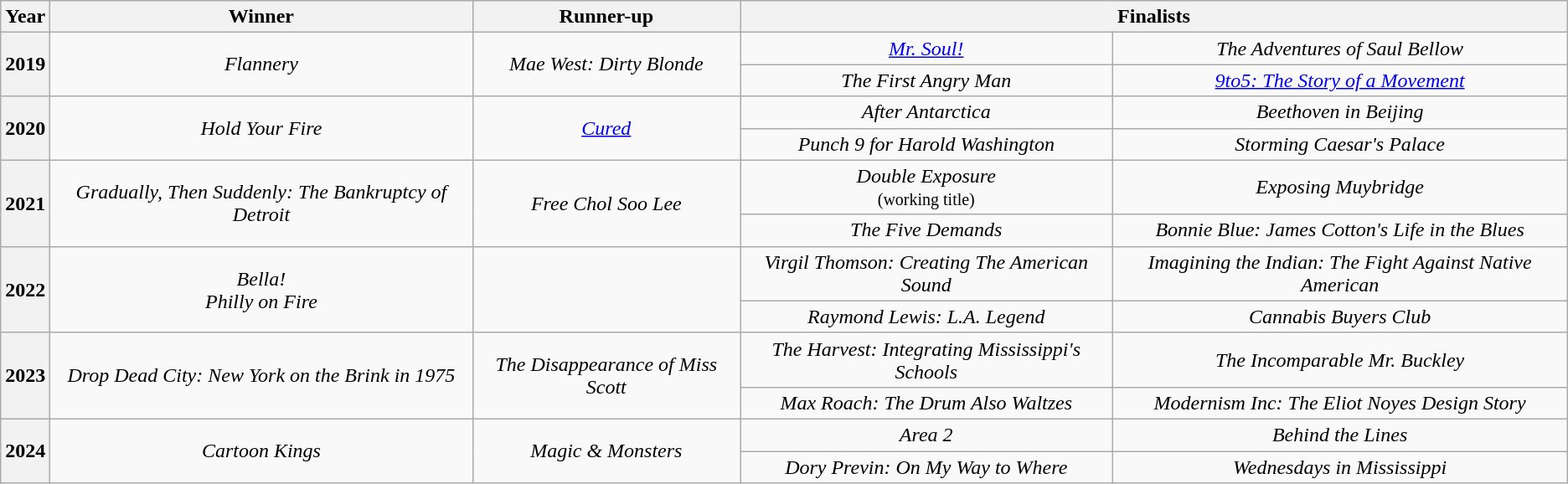<table class="wikitable" style="text-align:center; font-size:100%">
<tr>
<th>Year</th>
<th>Winner</th>
<th>Runner-up</th>
<th colspan=2>Finalists</th>
</tr>
<tr>
<th rowspan=2>2019</th>
<td rowspan=2><em>Flannery</em></td>
<td rowspan=2><em>Mae West: Dirty Blonde</em></td>
<td><em><a href='#'>Mr. Soul!</a></em></td>
<td><em>The Adventures of Saul Bellow</em></td>
</tr>
<tr>
<td><em>The First Angry Man</em></td>
<td><em><a href='#'>9to5: The Story of a Movement</a></em></td>
</tr>
<tr>
<th rowspan=2>2020</th>
<td rowspan=2><em>Hold Your Fire</em></td>
<td rowspan=2><a href='#'><em>Cured</em></a></td>
<td><em>After Antarctica</em></td>
<td><em>Beethoven in Beijing</em></td>
</tr>
<tr>
<td><em>Punch 9 for Harold Washington</em></td>
<td><em>Storming Caesar's Palace</em></td>
</tr>
<tr>
<th rowspan=2>2021</th>
<td rowspan=2><em>Gradually, Then Suddenly: The Bankruptcy of Detroit</em></td>
<td rowspan=2><em>Free Chol Soo Lee</em></td>
<td><em>Double Exposure</em><br><small>(working title)</small></td>
<td><em>Exposing Muybridge</em></td>
</tr>
<tr>
<td><em>The Five Demands</em></td>
<td><em>Bonnie Blue: James Cotton's Life in the Blues</em></td>
</tr>
<tr>
<th rowspan=2>2022</th>
<td rowspan=2><em>Bella!</em><br> <em>Philly on Fire</em></td>
<td rowspan=2></td>
<td><em>Virgil Thomson: Creating The American Sound</em><br></td>
<td><em>Imagining the Indian: The Fight Against Native American</em></td>
</tr>
<tr>
<td><em>Raymond Lewis: L.A. Legend</em></td>
<td><em>Cannabis Buyers Club</em></td>
</tr>
<tr>
<th rowspan=2>2023</th>
<td rowspan=2><em>Drop Dead City: New York on the Brink in 1975</em></td>
<td rowspan=2><em>The Disappearance of Miss Scott</em></td>
<td><em>The Harvest: Integrating Mississippi's Schools</em></td>
<td><em>The Incomparable Mr. Buckley</em></td>
</tr>
<tr>
<td><em>Max Roach: The Drum Also Waltzes</em></td>
<td><em>Modernism Inc: The Eliot Noyes Design Story</em></td>
</tr>
<tr>
<th rowspan=2>2024</th>
<td rowspan=2><em>Cartoon Kings</em></td>
<td rowspan=2><em>Magic & Monsters</em></td>
<td><em>Area 2</em></td>
<td><em>Behind the Lines</em></td>
</tr>
<tr>
<td><em>Dory Previn: On My Way to Where</em></td>
<td><em>Wednesdays in Mississippi</em></td>
</tr>
</table>
